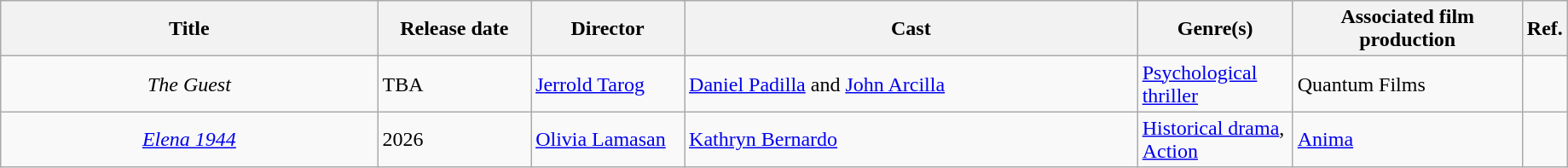<table class="wikitable" style="width:97%;" "toccolours sortable">
<tr>
<th style="width:25%;">Title</th>
<th style="width:10%;">Release date</th>
<th style="width:10%;">Director</th>
<th style="width:30%;">Cast</th>
<th style="width:10%;">Genre(s)</th>
<th style="width:15%;">Associated film production</th>
<th style="width:2%;">Ref.</th>
</tr>
<tr>
<td style="text-align:center;"><em>The Guest</em></td>
<td>TBA</td>
<td><a href='#'>Jerrold Tarog</a></td>
<td><a href='#'>Daniel Padilla</a> and <a href='#'>John Arcilla</a></td>
<td><a href='#'>Psychological thriller</a></td>
<td>Quantum Films</td>
<td></td>
</tr>
<tr>
<td style="text-align:center;"><em><a href='#'>Elena 1944</a></em></td>
<td>2026</td>
<td><a href='#'>Olivia Lamasan</a></td>
<td><a href='#'>Kathryn Bernardo</a></td>
<td><a href='#'>Historical drama</a>, <a href='#'>Action</a></td>
<td><a href='#'>Anima</a></td>
<td></td>
</tr>
</table>
